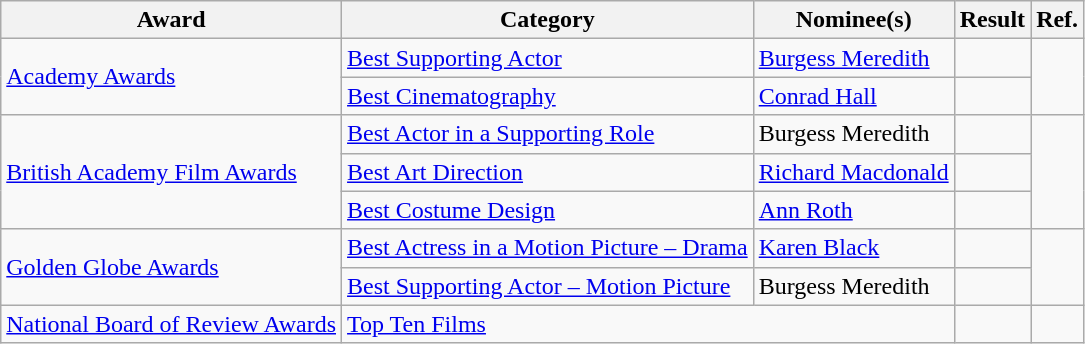<table class="wikitable plainrowheaders">
<tr>
<th>Award</th>
<th>Category</th>
<th>Nominee(s)</th>
<th>Result</th>
<th>Ref.</th>
</tr>
<tr>
<td rowspan="2"><a href='#'>Academy Awards</a></td>
<td><a href='#'>Best Supporting Actor</a></td>
<td><a href='#'>Burgess Meredith</a></td>
<td></td>
<td align="center" rowspan="2"></td>
</tr>
<tr>
<td><a href='#'>Best Cinematography</a></td>
<td><a href='#'>Conrad Hall</a></td>
<td></td>
</tr>
<tr>
<td rowspan="3"><a href='#'>British Academy Film Awards</a></td>
<td><a href='#'>Best Actor in a Supporting Role</a></td>
<td>Burgess Meredith</td>
<td></td>
<td align="center" rowspan="3"></td>
</tr>
<tr>
<td><a href='#'>Best Art Direction</a></td>
<td><a href='#'>Richard Macdonald</a></td>
<td></td>
</tr>
<tr>
<td><a href='#'>Best Costume Design</a></td>
<td><a href='#'>Ann Roth</a></td>
<td></td>
</tr>
<tr>
<td rowspan="2"><a href='#'>Golden Globe Awards</a></td>
<td><a href='#'>Best Actress in a Motion Picture – Drama</a></td>
<td><a href='#'>Karen Black</a></td>
<td></td>
<td align="center" rowspan="2"></td>
</tr>
<tr>
<td><a href='#'>Best Supporting Actor – Motion Picture</a></td>
<td>Burgess Meredith</td>
<td></td>
</tr>
<tr>
<td><a href='#'>National Board of Review Awards</a></td>
<td colspan="2"><a href='#'>Top Ten Films</a></td>
<td></td>
<td align="center"></td>
</tr>
</table>
